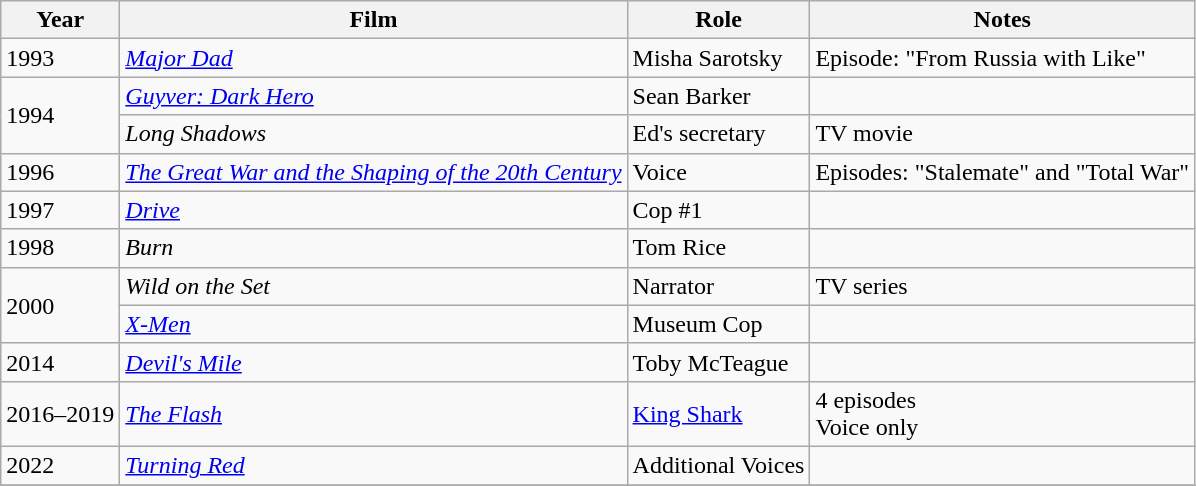<table class="wikitable sortable">
<tr>
<th>Year</th>
<th>Film</th>
<th>Role</th>
<th class="unsortable">Notes</th>
</tr>
<tr>
<td>1993</td>
<td><em><a href='#'>Major Dad</a></em></td>
<td>Misha Sarotsky</td>
<td>Episode: "From Russia with Like"</td>
</tr>
<tr>
<td rowspan="2">1994</td>
<td><em><a href='#'>Guyver: Dark Hero</a></em></td>
<td>Sean Barker</td>
<td></td>
</tr>
<tr>
<td><em>Long Shadows</em></td>
<td>Ed's secretary</td>
<td>TV movie</td>
</tr>
<tr>
<td>1996</td>
<td data-sort-value="Great War and the Shaping of the 20th Century, The"><em><a href='#'>The Great War and the Shaping of the 20th Century</a></em></td>
<td>Voice</td>
<td>Episodes: "Stalemate" and "Total War"</td>
</tr>
<tr>
<td>1997</td>
<td><em><a href='#'>Drive</a></em></td>
<td>Cop #1</td>
<td></td>
</tr>
<tr>
<td>1998</td>
<td><em>Burn</em></td>
<td>Tom Rice</td>
<td></td>
</tr>
<tr>
<td rowspan=2>2000</td>
<td><em>Wild on the Set</em></td>
<td>Narrator</td>
<td>TV series</td>
</tr>
<tr>
<td><em><a href='#'>X-Men</a></em></td>
<td>Museum Cop</td>
<td></td>
</tr>
<tr>
<td>2014</td>
<td><em><a href='#'>Devil's Mile</a></em></td>
<td>Toby McTeague</td>
<td></td>
</tr>
<tr>
<td>2016–2019</td>
<td data-sort-value="Flash, The"><em><a href='#'>The Flash</a></em></td>
<td><a href='#'>King Shark</a></td>
<td>4 episodes<br>Voice only</td>
</tr>
<tr>
<td>2022</td>
<td><em><a href='#'>Turning Red</a></em></td>
<td>Additional Voices</td>
<td></td>
</tr>
<tr>
</tr>
</table>
